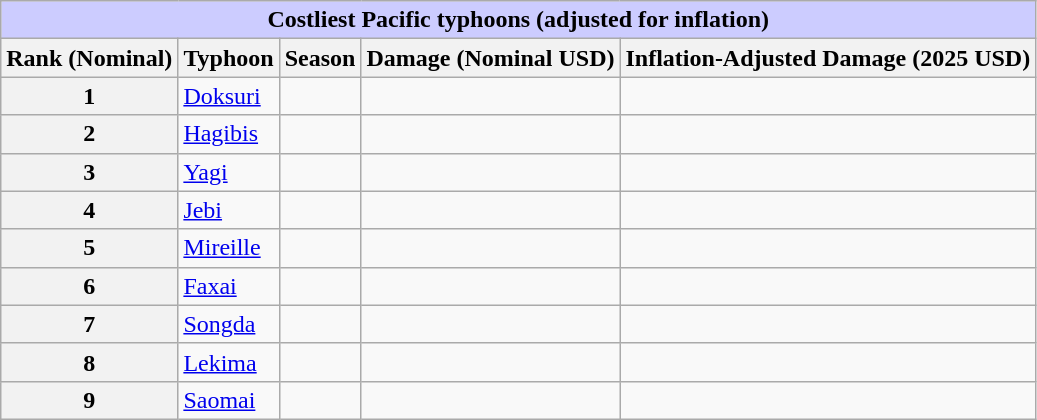<table class="wikitable sortable">
<tr>
<th colspan="5" style="background:#ccf;">Costliest Pacific typhoons (adjusted for inflation)</th>
</tr>
<tr>
<th>Rank (Nominal)</th>
<th>Typhoon</th>
<th>Season</th>
<th>Damage (Nominal USD)</th>
<th>Inflation-Adjusted Damage (2025 USD)</th>
</tr>
<tr>
<th>1</th>
<td><a href='#'>Doksuri</a></td>
<td></td>
<td></td>
<td></td>
</tr>
<tr>
<th>2</th>
<td><a href='#'>Hagibis</a></td>
<td></td>
<td></td>
<td></td>
</tr>
<tr>
<th>3</th>
<td><a href='#'>Yagi</a></td>
<td></td>
<td></td>
<td></td>
</tr>
<tr>
<th>4</th>
<td><a href='#'>Jebi</a></td>
<td></td>
<td></td>
<td></td>
</tr>
<tr>
<th>5</th>
<td><a href='#'>Mireille</a></td>
<td></td>
<td></td>
<td></td>
</tr>
<tr>
<th>6</th>
<td><a href='#'>Faxai</a></td>
<td></td>
<td></td>
<td></td>
</tr>
<tr>
<th>7</th>
<td><a href='#'>Songda</a></td>
<td></td>
<td></td>
<td></td>
</tr>
<tr>
<th>8</th>
<td><a href='#'>Lekima</a></td>
<td></td>
<td></td>
<td></td>
</tr>
<tr>
<th>9</th>
<td><a href='#'>Saomai</a></td>
<td></td>
<td></td>
<td></td>
</tr>
</table>
